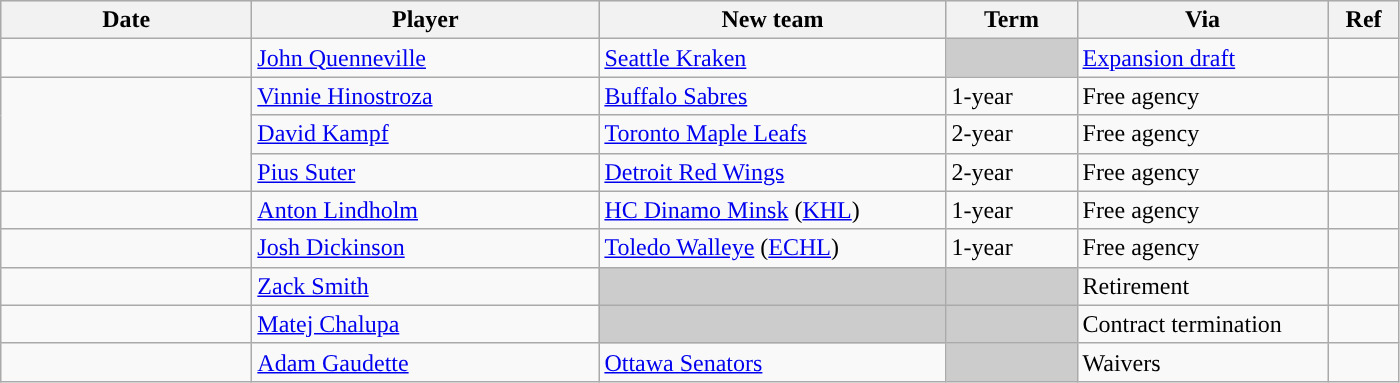<table class="wikitable">
<tr style="background:#ddd; text-align:center;">
<th style="width: 10em;">Date</th>
<th style="width: 14em;">Player</th>
<th style="width: 14em;">New team</th>
<th style="width: 5em;">Term</th>
<th style="width: 10em;">Via</th>
<th style="width: 2.5em;">Ref</th>
</tr>
<tr>
<td></td>
<td><a href='#'>John Quenneville</a></td>
<td><a href='#'>Seattle Kraken</a></td>
<td style="background:#ccc;"></td>
<td><a href='#'>Expansion draft</a></td>
<td></td>
</tr>
<tr>
<td rowspan=3></td>
<td><a href='#'>Vinnie Hinostroza</a></td>
<td><a href='#'>Buffalo Sabres</a></td>
<td>1-year</td>
<td>Free agency</td>
<td></td>
</tr>
<tr>
<td><a href='#'>David Kampf</a></td>
<td><a href='#'>Toronto Maple Leafs</a></td>
<td>2-year</td>
<td>Free agency</td>
<td></td>
</tr>
<tr>
<td><a href='#'>Pius Suter</a></td>
<td><a href='#'>Detroit Red Wings</a></td>
<td>2-year</td>
<td>Free agency</td>
<td></td>
</tr>
<tr>
<td></td>
<td><a href='#'>Anton Lindholm</a></td>
<td><a href='#'>HC Dinamo Minsk</a> (<a href='#'>KHL</a>)</td>
<td>1-year</td>
<td>Free agency</td>
<td></td>
</tr>
<tr>
<td></td>
<td><a href='#'>Josh Dickinson</a></td>
<td><a href='#'>Toledo Walleye</a> (<a href='#'>ECHL</a>)</td>
<td>1-year</td>
<td>Free agency</td>
<td></td>
</tr>
<tr>
<td></td>
<td><a href='#'>Zack Smith</a></td>
<td style="background:#ccc;"></td>
<td style="background:#ccc;"></td>
<td>Retirement</td>
<td></td>
</tr>
<tr>
<td></td>
<td><a href='#'>Matej Chalupa</a></td>
<td style="background:#ccc;"></td>
<td style="background:#ccc;"></td>
<td>Contract termination</td>
<td></td>
</tr>
<tr>
<td></td>
<td><a href='#'>Adam Gaudette</a></td>
<td><a href='#'>Ottawa Senators</a></td>
<td style="background:#ccc"></td>
<td>Waivers</td>
<td></td>
</tr>
</table>
